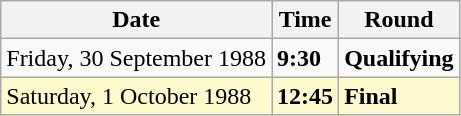<table class="wikitable">
<tr>
<th>Date</th>
<th>Time</th>
<th>Round</th>
</tr>
<tr>
<td>Friday, 30 September 1988</td>
<td><strong>9:30</strong></td>
<td><strong>Qualifying</strong></td>
</tr>
<tr style=background:lemonchiffon>
<td>Saturday, 1 October 1988</td>
<td><strong>12:45</strong></td>
<td><strong>Final</strong></td>
</tr>
</table>
